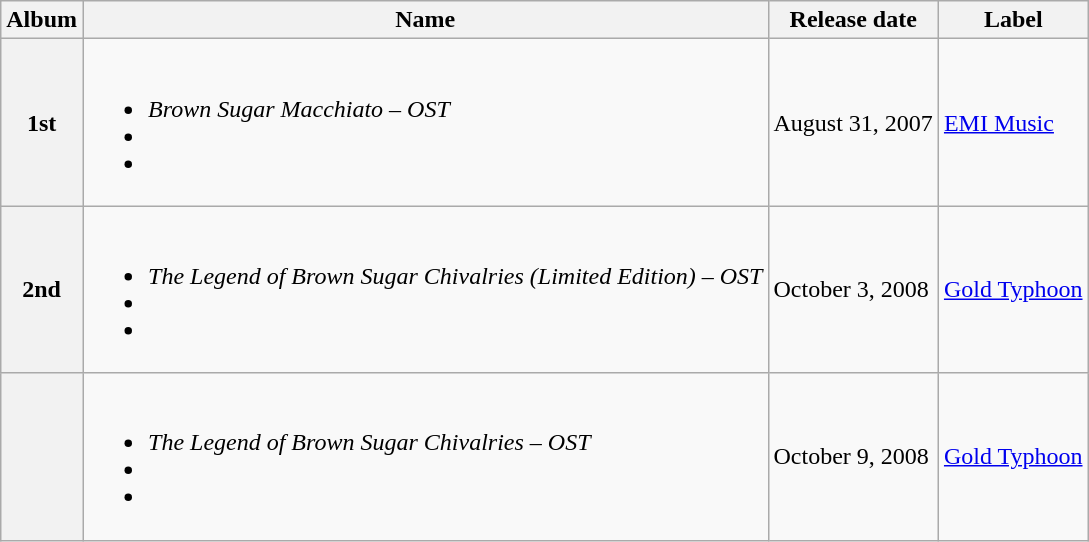<table class="wikitable">
<tr>
<th>Album</th>
<th>Name</th>
<th>Release date</th>
<th>Label</th>
</tr>
<tr>
<th>1st</th>
<td><br><ul><li><em>Brown Sugar Macchiato – OST</em></li><li></li><li></li></ul></td>
<td>August 31, 2007</td>
<td><a href='#'>EMI Music</a></td>
</tr>
<tr>
<th>2nd</th>
<td><br><ul><li><em>The Legend of Brown Sugar Chivalries (Limited Edition) – OST</em></li><li></li><li></li></ul></td>
<td>October 3, 2008</td>
<td><a href='#'>Gold Typhoon</a></td>
</tr>
<tr>
<th></th>
<td><br><ul><li><em>The Legend of Brown Sugar Chivalries – OST</em></li><li></li><li></li></ul></td>
<td>October 9, 2008</td>
<td><a href='#'>Gold Typhoon</a></td>
</tr>
</table>
